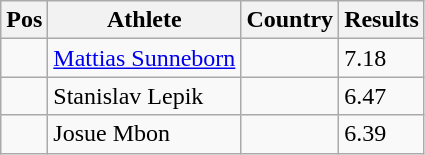<table class="wikitable wikble">
<tr>
<th>Pos</th>
<th>Athlete</th>
<th>Country</th>
<th>Results</th>
</tr>
<tr>
<td align="center"></td>
<td><a href='#'>Mattias Sunneborn</a></td>
<td></td>
<td>7.18</td>
</tr>
<tr>
<td align="center"></td>
<td>Stanislav Lepik</td>
<td></td>
<td>6.47</td>
</tr>
<tr>
<td align="center"></td>
<td>Josue Mbon</td>
<td></td>
<td>6.39</td>
</tr>
</table>
